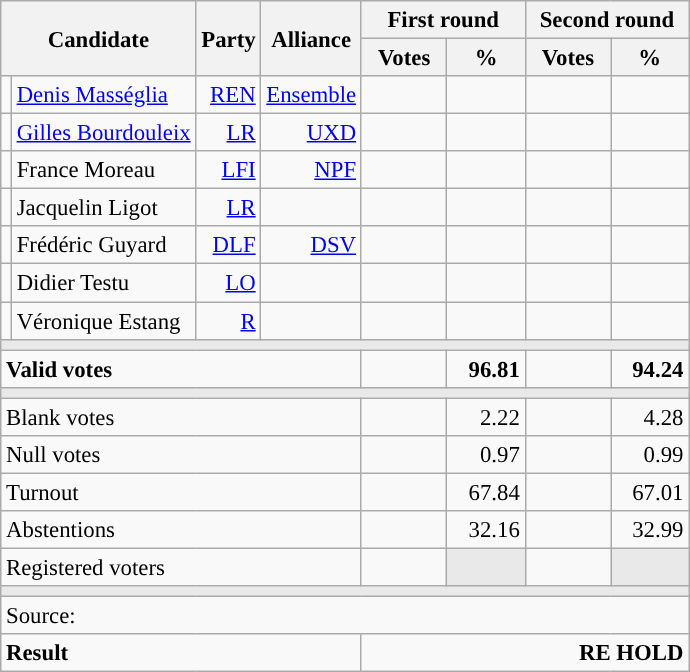<table class="wikitable" style="text-align:right;font-size:95%;">
<tr>
<th colspan="2" rowspan="2">Candidate</th>
<th colspan="1" rowspan="2">Party</th>
<th colspan="1" rowspan="2">Alliance</th>
<th colspan="2">First round</th>
<th colspan="2">Second round</th>
</tr>
<tr>
<th style="width:50px;">Votes</th>
<th style="width:45px;">%</th>
<th style="width:50px;">Votes</th>
<th style="width:45px;">%</th>
</tr>
<tr>
<td style="color:inherit;background:"></td>
<td style="text-align:left;"><a href='#'>Denis Masséglia</a></td>
<td><a href='#'>REN</a></td>
<td><a href='#'>Ensemble</a></td>
<td></td>
<td></td>
<td><strong></strong></td>
<td><strong></strong></td>
</tr>
<tr>
<td style="color:inherit;background:"></td>
<td style="text-align:left;"><a href='#'>Gilles Bourdouleix</a></td>
<td><a href='#'>LR</a></td>
<td><a href='#'>UXD</a></td>
<td></td>
<td></td>
<td></td>
<td></td>
</tr>
<tr>
<td style="color:inherit;background:"></td>
<td style="text-align:left;">France Moreau</td>
<td><a href='#'>LFI</a></td>
<td><a href='#'>NPF</a></td>
<td></td>
<td></td>
<td></td>
<td></td>
</tr>
<tr>
<td style="color:inherit;background:"></td>
<td style="text-align:left;">Jacquelin Ligot</td>
<td><a href='#'>LR</a></td>
<td></td>
<td></td>
<td></td>
<td></td>
<td></td>
</tr>
<tr>
<td style="color:inherit;background:"></td>
<td style="text-align:left;">Frédéric Guyard</td>
<td><a href='#'>DLF</a></td>
<td><a href='#'>DSV</a></td>
<td></td>
<td></td>
<td></td>
<td></td>
</tr>
<tr>
<td style="color:inherit;background:"></td>
<td style="text-align:left;">Didier Testu</td>
<td><a href='#'>LO</a></td>
<td></td>
<td></td>
<td></td>
<td></td>
<td></td>
</tr>
<tr>
<td style="color:inherit;background:"></td>
<td style="text-align:left;">Véronique Estang</td>
<td><a href='#'>R</a></td>
<td></td>
<td></td>
<td></td>
<td></td>
<td></td>
</tr>
<tr>
<td colspan="8" style="background:#E9E9E9;"></td>
</tr>
<tr style="font-weight:bold;">
<td colspan="4" style="text-align:left;">Valid votes</td>
<td></td>
<td>96.81</td>
<td></td>
<td>94.24</td>
</tr>
<tr>
<td colspan="8" style="background:#E9E9E9;"></td>
</tr>
<tr>
<td colspan="4" style="text-align:left;">Blank votes</td>
<td></td>
<td>2.22</td>
<td></td>
<td>4.28</td>
</tr>
<tr>
<td colspan="4" style="text-align:left;">Null votes</td>
<td></td>
<td>0.97</td>
<td></td>
<td>0.99</td>
</tr>
<tr>
<td colspan="4" style="text-align:left;">Turnout</td>
<td></td>
<td>67.84</td>
<td></td>
<td>67.01</td>
</tr>
<tr>
<td colspan="4" style="text-align:left;">Abstentions</td>
<td></td>
<td>32.16</td>
<td></td>
<td>32.99</td>
</tr>
<tr>
<td colspan="4" style="text-align:left;">Registered voters</td>
<td></td>
<td style="background:#E9E9E9;"></td>
<td></td>
<td style="background:#E9E9E9;"></td>
</tr>
<tr>
<td colspan="8" style="background:#E9E9E9;"></td>
</tr>
<tr>
<td colspan="8" style="text-align:left;">Source: </td>
</tr>
<tr style="font-weight:bold">
<td colspan="4" style="text-align:left;">Result</td>
<td colspan="4" style="background-color:">RE HOLD</td>
</tr>
</table>
